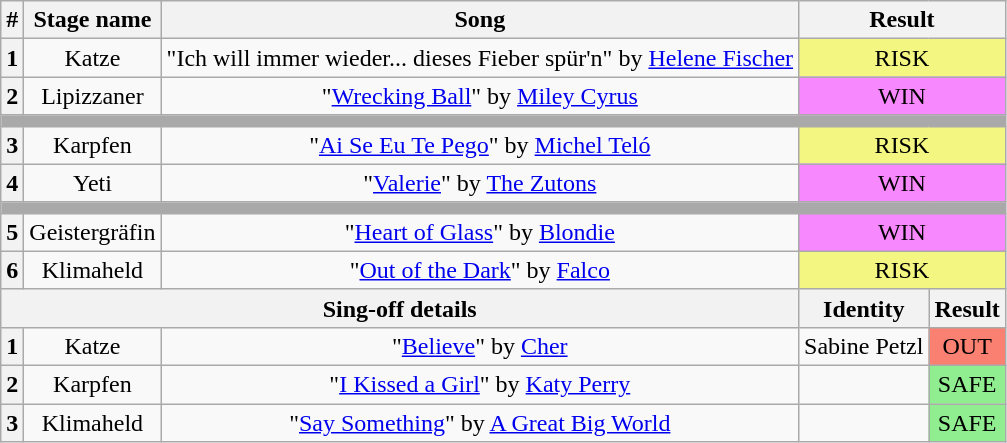<table class="wikitable plainrowheaders" style="text-align: center;">
<tr>
<th>#</th>
<th>Stage name</th>
<th>Song</th>
<th colspan=2>Result</th>
</tr>
<tr>
<th>1</th>
<td>Katze</td>
<td>"Ich will immer wieder... dieses Fieber spür'n" by <a href='#'>Helene Fischer</a></td>
<td colspan=2 bgcolor="#F3F781">RISK</td>
</tr>
<tr>
<th>2</th>
<td>Lipizzaner</td>
<td>"<a href='#'>Wrecking Ball</a>" by <a href='#'>Miley Cyrus</a></td>
<td colspan=2 bgcolor="#F888FD">WIN</td>
</tr>
<tr>
<td colspan="5" style="background:darkgray"></td>
</tr>
<tr>
<th>3</th>
<td>Karpfen</td>
<td>"<a href='#'>Ai Se Eu Te Pego</a>" by <a href='#'>Michel Teló</a></td>
<td colspan=2 bgcolor="#F3F781">RISK</td>
</tr>
<tr>
<th>4</th>
<td>Yeti</td>
<td>"<a href='#'>Valerie</a>" by <a href='#'>The Zutons</a></td>
<td colspan=2 bgcolor="#F888FD">WIN</td>
</tr>
<tr>
<td colspan="5" style="background:darkgray"></td>
</tr>
<tr>
<th>5</th>
<td>Geistergräfin</td>
<td>"<a href='#'>Heart of Glass</a>" by <a href='#'>Blondie</a></td>
<td colspan=2 bgcolor="#F888FD">WIN</td>
</tr>
<tr>
<th>6</th>
<td>Klimaheld</td>
<td>"<a href='#'>Out of the Dark</a>" by <a href='#'>Falco</a></td>
<td colspan=2 bgcolor="#F3F781">RISK</td>
</tr>
<tr>
<th colspan="3">Sing-off details</th>
<th>Identity</th>
<th>Result</th>
</tr>
<tr>
<th>1</th>
<td>Katze</td>
<td>"<a href='#'>Believe</a>" by <a href='#'>Cher</a></td>
<td>Sabine Petzl</td>
<td bgcolor=salmon>OUT</td>
</tr>
<tr>
<th>2</th>
<td>Karpfen</td>
<td>"<a href='#'>I Kissed a Girl</a>" by <a href='#'>Katy Perry</a></td>
<td></td>
<td bgcolor=lightgreen>SAFE</td>
</tr>
<tr>
<th>3</th>
<td>Klimaheld</td>
<td>"<a href='#'>Say Something</a>" by <a href='#'>A Great Big World</a></td>
<td></td>
<td bgcolor=lightgreen>SAFE</td>
</tr>
</table>
